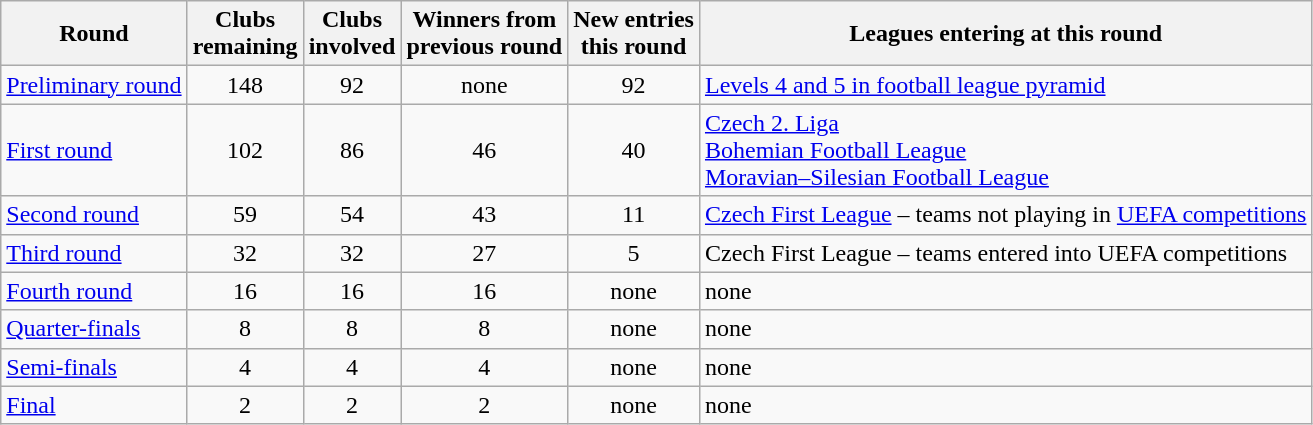<table class="wikitable">
<tr>
<th>Round</th>
<th>Clubs<br>remaining</th>
<th>Clubs<br>involved</th>
<th>Winners from<br>previous round</th>
<th>New entries<br>this round</th>
<th>Leagues entering at this round</th>
</tr>
<tr>
<td><a href='#'>Preliminary round</a></td>
<td align="center">148</td>
<td align="center">92</td>
<td align="center">none</td>
<td align="center">92</td>
<td><a href='#'>Levels 4 and 5 in football league pyramid</a></td>
</tr>
<tr>
<td><a href='#'>First round</a></td>
<td align="center">102</td>
<td align="center">86</td>
<td align="center">46</td>
<td align="center">40</td>
<td><a href='#'>Czech 2. Liga</a><br><a href='#'>Bohemian Football League</a><br><a href='#'>Moravian–Silesian Football League</a></td>
</tr>
<tr>
<td><a href='#'>Second round</a></td>
<td align="center">59</td>
<td align="center">54</td>
<td align="center">43</td>
<td align="center">11</td>
<td><a href='#'>Czech First League</a> – teams not playing in <a href='#'>UEFA competitions</a></td>
</tr>
<tr>
<td><a href='#'>Third round</a></td>
<td align="center">32</td>
<td align="center">32</td>
<td align="center">27</td>
<td align="center">5</td>
<td>Czech First League – teams entered into UEFA competitions</td>
</tr>
<tr>
<td><a href='#'>Fourth round</a></td>
<td align="center">16</td>
<td align="center">16</td>
<td align="center">16</td>
<td align="center">none</td>
<td>none</td>
</tr>
<tr>
<td><a href='#'>Quarter-finals</a></td>
<td align="center">8</td>
<td align="center">8</td>
<td align="center">8</td>
<td align="center">none</td>
<td>none</td>
</tr>
<tr>
<td><a href='#'>Semi-finals</a></td>
<td align="center">4</td>
<td align="center">4</td>
<td align="center">4</td>
<td align="center">none</td>
<td>none</td>
</tr>
<tr>
<td><a href='#'>Final</a></td>
<td align="center">2</td>
<td align="center">2</td>
<td align="center">2</td>
<td align="center">none</td>
<td>none</td>
</tr>
</table>
